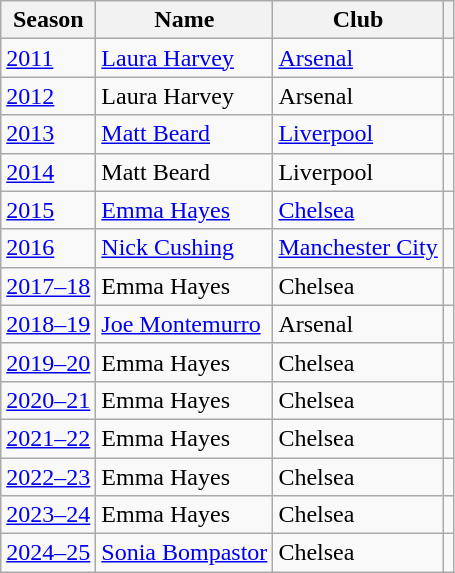<table class="wikitable">
<tr>
<th scope=col>Season</th>
<th scope=col>Name</th>
<th scope=col>Club</th>
<th scope=col></th>
</tr>
<tr>
<td><a href='#'>2011</a></td>
<td> <a href='#'>Laura Harvey</a></td>
<td><a href='#'>Arsenal</a></td>
<td></td>
</tr>
<tr>
<td><a href='#'>2012</a></td>
<td> Laura Harvey</td>
<td>Arsenal</td>
<td></td>
</tr>
<tr>
<td><a href='#'>2013</a></td>
<td> <a href='#'>Matt Beard</a></td>
<td><a href='#'>Liverpool</a></td>
<td></td>
</tr>
<tr>
<td><a href='#'>2014</a></td>
<td> Matt Beard</td>
<td>Liverpool</td>
<td></td>
</tr>
<tr>
<td><a href='#'>2015</a></td>
<td> <a href='#'>Emma Hayes</a></td>
<td><a href='#'>Chelsea</a></td>
<td></td>
</tr>
<tr>
<td><a href='#'>2016</a></td>
<td> <a href='#'>Nick Cushing</a></td>
<td><a href='#'>Manchester City</a></td>
<td></td>
</tr>
<tr>
<td><a href='#'>2017–18</a></td>
<td> Emma Hayes</td>
<td>Chelsea</td>
<td></td>
</tr>
<tr>
<td><a href='#'>2018–19</a></td>
<td> <a href='#'>Joe Montemurro</a></td>
<td>Arsenal</td>
<td></td>
</tr>
<tr>
<td><a href='#'>2019–20</a></td>
<td> Emma Hayes</td>
<td>Chelsea</td>
<td></td>
</tr>
<tr>
<td><a href='#'>2020–21</a></td>
<td> Emma Hayes</td>
<td>Chelsea</td>
<td></td>
</tr>
<tr>
<td><a href='#'>2021–22</a></td>
<td> Emma Hayes</td>
<td>Chelsea</td>
<td></td>
</tr>
<tr>
<td><a href='#'>2022–23</a></td>
<td> Emma Hayes</td>
<td>Chelsea</td>
<td></td>
</tr>
<tr>
<td><a href='#'>2023–24</a></td>
<td> Emma Hayes</td>
<td>Chelsea</td>
<td></td>
</tr>
<tr>
<td><a href='#'>2024–25</a></td>
<td> <a href='#'>Sonia Bompastor</a></td>
<td>Chelsea</td>
<td></td>
</tr>
</table>
